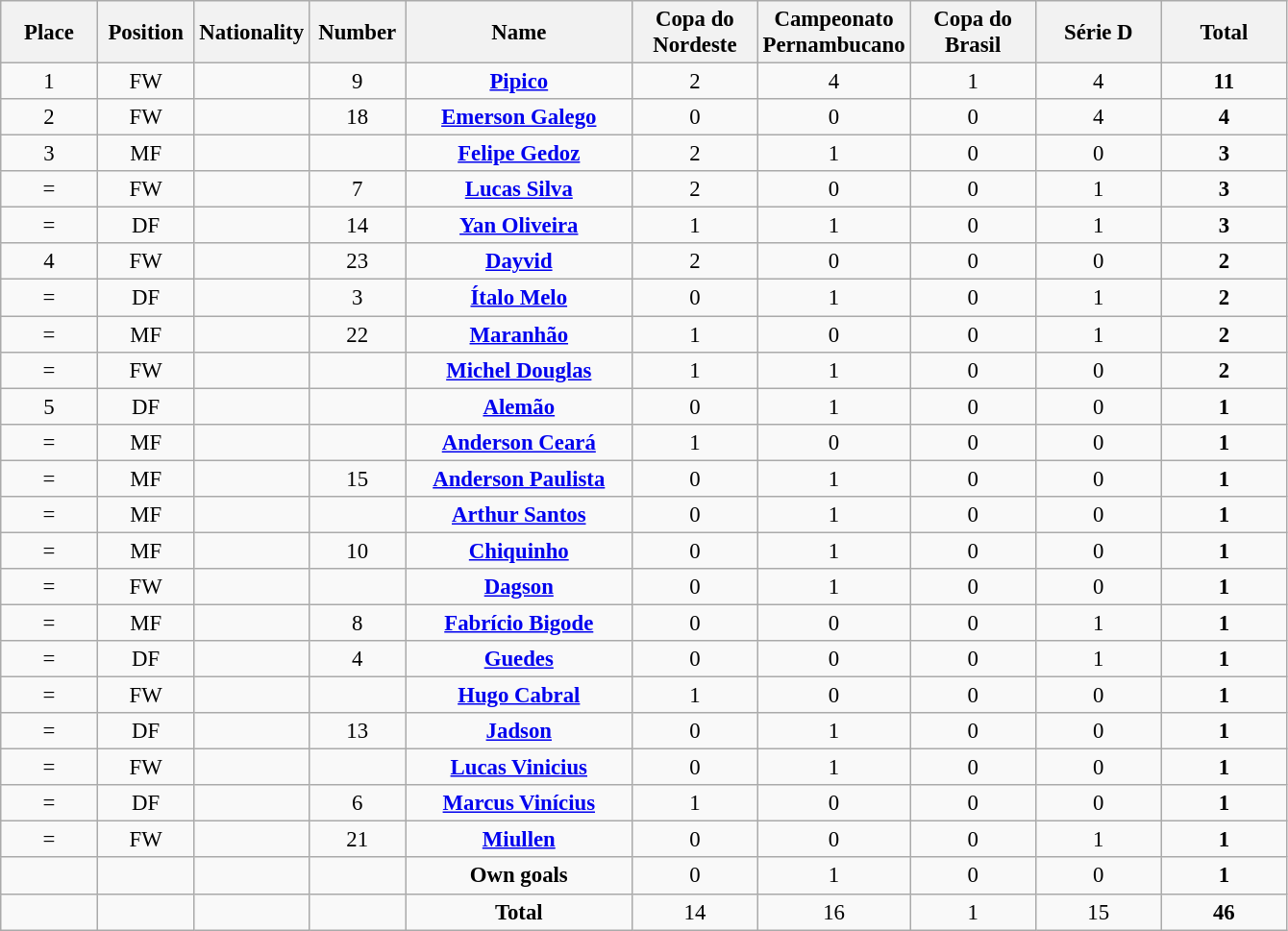<table class="wikitable" style="font-size: 95%; text-align: center;">
<tr>
<th width=60>Place</th>
<th width=60>Position</th>
<th width=60>Nationality</th>
<th width=60>Number</th>
<th width=150>Name</th>
<th width=80>Copa do Nordeste</th>
<th width=80>Campeonato Pernambucano</th>
<th width=80>Copa do Brasil</th>
<th width=80>Série D</th>
<th width=80>Total</th>
</tr>
<tr>
<td>1</td>
<td>FW</td>
<td></td>
<td>9</td>
<td><strong><a href='#'>Pipico</a></strong></td>
<td>2</td>
<td>4</td>
<td>1</td>
<td>4</td>
<td><strong>11</strong></td>
</tr>
<tr>
<td>2</td>
<td>FW</td>
<td></td>
<td>18</td>
<td><strong><a href='#'>Emerson Galego</a></strong></td>
<td>0</td>
<td>0</td>
<td>0</td>
<td>4</td>
<td><strong>4</strong></td>
</tr>
<tr>
<td>3</td>
<td>MF</td>
<td></td>
<td></td>
<td><strong><a href='#'>Felipe Gedoz</a></strong></td>
<td>2</td>
<td>1</td>
<td>0</td>
<td>0</td>
<td><strong>3</strong></td>
</tr>
<tr>
<td>=</td>
<td>FW</td>
<td></td>
<td>7</td>
<td><strong><a href='#'>Lucas Silva</a></strong></td>
<td>2</td>
<td>0</td>
<td>0</td>
<td>1</td>
<td><strong>3</strong></td>
</tr>
<tr>
<td>=</td>
<td>DF</td>
<td></td>
<td>14</td>
<td><strong><a href='#'>Yan Oliveira</a></strong></td>
<td>1</td>
<td>1</td>
<td>0</td>
<td>1</td>
<td><strong>3</strong></td>
</tr>
<tr>
<td>4</td>
<td>FW</td>
<td></td>
<td>23</td>
<td><strong><a href='#'>Dayvid</a></strong></td>
<td>2</td>
<td>0</td>
<td>0</td>
<td>0</td>
<td><strong>2</strong></td>
</tr>
<tr>
<td>=</td>
<td>DF</td>
<td></td>
<td>3</td>
<td><strong><a href='#'>Ítalo Melo</a></strong></td>
<td>0</td>
<td>1</td>
<td>0</td>
<td>1</td>
<td><strong>2</strong></td>
</tr>
<tr>
<td>=</td>
<td>MF</td>
<td></td>
<td>22</td>
<td><strong><a href='#'>Maranhão</a></strong></td>
<td>1</td>
<td>0</td>
<td>0</td>
<td>1</td>
<td><strong>2</strong></td>
</tr>
<tr>
<td>=</td>
<td>FW</td>
<td></td>
<td></td>
<td><strong><a href='#'>Michel Douglas</a></strong></td>
<td>1</td>
<td>1</td>
<td>0</td>
<td>0</td>
<td><strong>2</strong></td>
</tr>
<tr>
<td>5</td>
<td>DF</td>
<td></td>
<td></td>
<td><strong><a href='#'>Alemão</a></strong></td>
<td>0</td>
<td>1</td>
<td>0</td>
<td>0</td>
<td><strong>1</strong></td>
</tr>
<tr>
<td>=</td>
<td>MF</td>
<td></td>
<td></td>
<td><strong><a href='#'>Anderson Ceará</a></strong></td>
<td>1</td>
<td>0</td>
<td>0</td>
<td>0</td>
<td><strong>1</strong></td>
</tr>
<tr>
<td>=</td>
<td>MF</td>
<td></td>
<td>15</td>
<td><strong><a href='#'>Anderson Paulista</a></strong></td>
<td>0</td>
<td>1</td>
<td>0</td>
<td>0</td>
<td><strong>1</strong></td>
</tr>
<tr>
<td>=</td>
<td>MF</td>
<td></td>
<td></td>
<td><strong><a href='#'>Arthur Santos</a></strong></td>
<td>0</td>
<td>1</td>
<td>0</td>
<td>0</td>
<td><strong>1</strong></td>
</tr>
<tr>
<td>=</td>
<td>MF</td>
<td></td>
<td>10</td>
<td><strong><a href='#'>Chiquinho</a></strong></td>
<td>0</td>
<td>1</td>
<td>0</td>
<td>0</td>
<td><strong>1</strong></td>
</tr>
<tr>
<td>=</td>
<td>FW</td>
<td></td>
<td></td>
<td><strong><a href='#'>Dagson</a></strong></td>
<td>0</td>
<td>1</td>
<td>0</td>
<td>0</td>
<td><strong>1</strong></td>
</tr>
<tr>
<td>=</td>
<td>MF</td>
<td></td>
<td>8</td>
<td><strong><a href='#'>Fabrício Bigode</a></strong></td>
<td>0</td>
<td>0</td>
<td>0</td>
<td>1</td>
<td><strong>1</strong></td>
</tr>
<tr>
<td>=</td>
<td>DF</td>
<td></td>
<td>4</td>
<td><strong><a href='#'>Guedes</a></strong></td>
<td>0</td>
<td>0</td>
<td>0</td>
<td>1</td>
<td><strong>1</strong></td>
</tr>
<tr>
<td>=</td>
<td>FW</td>
<td></td>
<td></td>
<td><strong><a href='#'>Hugo Cabral</a></strong></td>
<td>1</td>
<td>0</td>
<td>0</td>
<td>0</td>
<td><strong>1</strong></td>
</tr>
<tr>
<td>=</td>
<td>DF</td>
<td></td>
<td>13</td>
<td><strong><a href='#'>Jadson</a></strong></td>
<td>0</td>
<td>1</td>
<td>0</td>
<td>0</td>
<td><strong>1</strong></td>
</tr>
<tr>
<td>=</td>
<td>FW</td>
<td></td>
<td></td>
<td><strong><a href='#'>Lucas Vinicius</a></strong></td>
<td>0</td>
<td>1</td>
<td>0</td>
<td>0</td>
<td><strong>1</strong></td>
</tr>
<tr>
<td>=</td>
<td>DF</td>
<td></td>
<td>6</td>
<td><strong><a href='#'>Marcus Vinícius</a></strong></td>
<td>1</td>
<td>0</td>
<td>0</td>
<td>0</td>
<td><strong>1</strong></td>
</tr>
<tr>
<td>=</td>
<td>FW</td>
<td></td>
<td>21</td>
<td><strong><a href='#'>Miullen</a></strong></td>
<td>0</td>
<td>0</td>
<td>0</td>
<td>1</td>
<td><strong>1</strong></td>
</tr>
<tr>
<td></td>
<td></td>
<td></td>
<td></td>
<td><strong>Own goals</strong></td>
<td>0</td>
<td>1</td>
<td>0</td>
<td>0</td>
<td><strong>1</strong></td>
</tr>
<tr>
<td></td>
<td></td>
<td></td>
<td></td>
<td><strong>Total</strong></td>
<td>14</td>
<td>16</td>
<td>1</td>
<td>15</td>
<td><strong>46</strong></td>
</tr>
</table>
